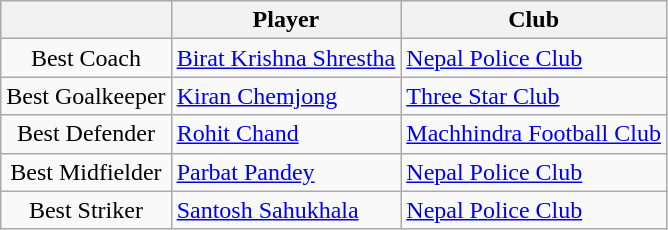<table class="wikitable" style="text-align:center">
<tr>
<th></th>
<th>Player</th>
<th>Club</th>
</tr>
<tr>
<td>Best Coach</td>
<td align="left"> <a href='#'>Birat Krishna Shrestha</a></td>
<td align="left"><a href='#'>Nepal Police Club</a></td>
</tr>
<tr>
<td>Best Goalkeeper</td>
<td align="left"> <a href='#'>Kiran Chemjong</a></td>
<td align="left"><a href='#'>Three Star Club</a></td>
</tr>
<tr>
<td>Best Defender</td>
<td align="left"> <a href='#'>Rohit Chand</a></td>
<td align="left"><a href='#'>Machhindra Football Club</a></td>
</tr>
<tr>
<td>Best Midfielder</td>
<td align="left"> <a href='#'>Parbat Pandey</a></td>
<td align="left"><a href='#'>Nepal Police Club</a></td>
</tr>
<tr>
<td>Best Striker</td>
<td align="left"> <a href='#'>Santosh Sahukhala</a></td>
<td align="left"><a href='#'>Nepal Police Club</a></td>
</tr>
</table>
